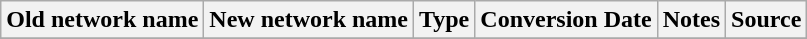<table class="wikitable">
<tr>
<th>Old network name</th>
<th>New network name</th>
<th>Type</th>
<th>Conversion Date</th>
<th>Notes</th>
<th>Source</th>
</tr>
<tr>
</tr>
</table>
